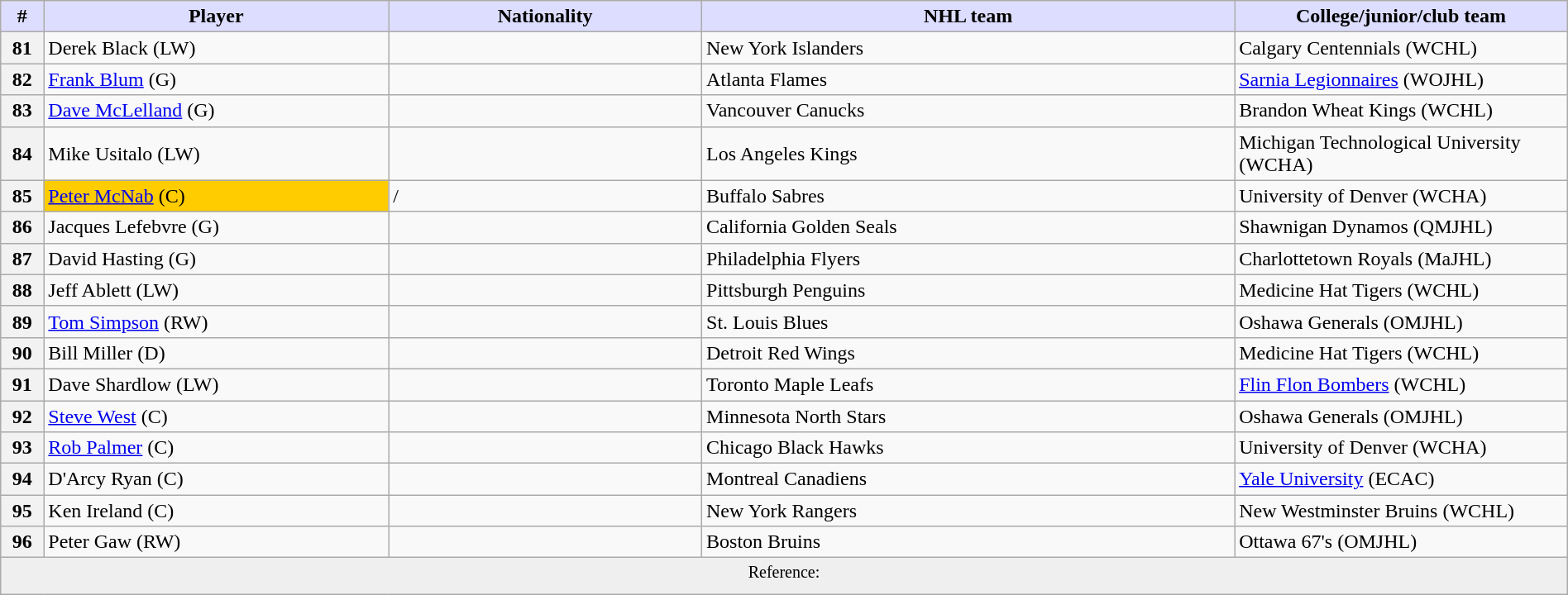<table class="wikitable" style="width: 100%">
<tr>
<th style="background:#ddf; width:2.75%;">#</th>
<th style="background:#ddf; width:22.0%;">Player</th>
<th style="background:#ddf; width:20.0%;">Nationality</th>
<th style="background:#ddf; width:34.0%;">NHL team</th>
<th style="background:#ddf; width:100.0%;">College/junior/club team</th>
</tr>
<tr>
<th>81</th>
<td>Derek Black (LW)</td>
<td></td>
<td>New York Islanders</td>
<td>Calgary Centennials (WCHL)</td>
</tr>
<tr>
<th>82</th>
<td><a href='#'>Frank Blum</a> (G)</td>
<td></td>
<td>Atlanta Flames</td>
<td><a href='#'>Sarnia Legionnaires</a> (WOJHL)</td>
</tr>
<tr>
<th>83</th>
<td><a href='#'>Dave McLelland</a> (G)</td>
<td></td>
<td>Vancouver Canucks</td>
<td>Brandon Wheat Kings (WCHL)</td>
</tr>
<tr>
<th>84</th>
<td>Mike Usitalo (LW)</td>
<td></td>
<td>Los Angeles Kings</td>
<td>Michigan Technological University (WCHA)</td>
</tr>
<tr>
<th>85</th>
<td bgcolor="#FFCC00"><a href='#'>Peter McNab</a> (C)</td>
<td>/<br></td>
<td>Buffalo Sabres</td>
<td>University of Denver (WCHA)</td>
</tr>
<tr>
<th>86</th>
<td>Jacques Lefebvre (G)</td>
<td></td>
<td>California Golden Seals</td>
<td>Shawnigan Dynamos (QMJHL)</td>
</tr>
<tr>
<th>87</th>
<td>David Hasting (G)</td>
<td></td>
<td>Philadelphia Flyers</td>
<td>Charlottetown Royals (MaJHL)</td>
</tr>
<tr>
<th>88</th>
<td>Jeff Ablett (LW)</td>
<td></td>
<td>Pittsburgh Penguins</td>
<td>Medicine Hat Tigers (WCHL)</td>
</tr>
<tr>
<th>89</th>
<td><a href='#'>Tom Simpson</a> (RW)</td>
<td></td>
<td>St. Louis Blues</td>
<td>Oshawa Generals (OMJHL)</td>
</tr>
<tr>
<th>90</th>
<td>Bill Miller (D)</td>
<td></td>
<td>Detroit Red Wings</td>
<td>Medicine Hat Tigers (WCHL)</td>
</tr>
<tr>
<th>91</th>
<td>Dave Shardlow (LW)</td>
<td></td>
<td>Toronto Maple Leafs</td>
<td><a href='#'>Flin Flon Bombers</a> (WCHL)</td>
</tr>
<tr>
<th>92</th>
<td><a href='#'>Steve West</a> (C)</td>
<td></td>
<td>Minnesota North Stars</td>
<td>Oshawa Generals (OMJHL)</td>
</tr>
<tr>
<th>93</th>
<td><a href='#'>Rob Palmer</a> (C)</td>
<td></td>
<td>Chicago Black Hawks</td>
<td>University of Denver (WCHA)</td>
</tr>
<tr>
<th>94</th>
<td>D'Arcy Ryan (C)</td>
<td></td>
<td>Montreal Canadiens</td>
<td><a href='#'>Yale University</a> (ECAC)</td>
</tr>
<tr>
<th>95</th>
<td>Ken Ireland (C)</td>
<td></td>
<td>New York Rangers</td>
<td>New Westminster Bruins (WCHL)</td>
</tr>
<tr>
<th>96</th>
<td>Peter Gaw (RW)</td>
<td></td>
<td>Boston Bruins</td>
<td>Ottawa 67's (OMJHL)</td>
</tr>
<tr>
<td align=center colspan="6" bgcolor="#efefef"><sup>Reference: </sup></td>
</tr>
</table>
